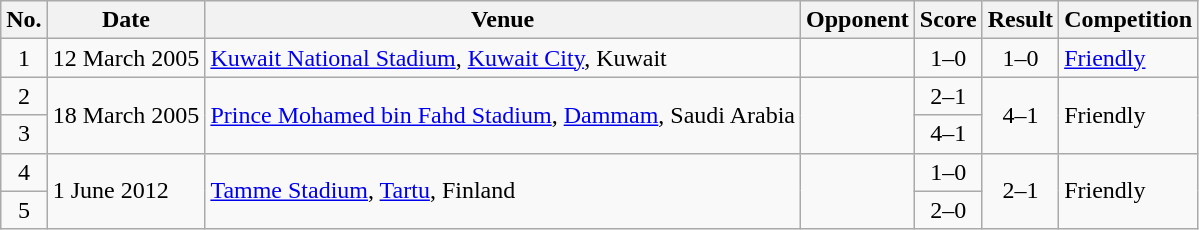<table class="wikitable sortable">
<tr>
<th scope="col">No.</th>
<th scope="col">Date</th>
<th scope="col">Venue</th>
<th scope="col">Opponent</th>
<th scope="col">Score</th>
<th scope="col">Result</th>
<th scope="col">Competition</th>
</tr>
<tr>
<td align="center">1</td>
<td>12 March 2005</td>
<td><a href='#'>Kuwait National Stadium</a>, <a href='#'>Kuwait City</a>, Kuwait</td>
<td></td>
<td align="center">1–0</td>
<td align="center">1–0</td>
<td><a href='#'>Friendly</a></td>
</tr>
<tr>
<td align="center">2</td>
<td rowspan="2">18 March 2005</td>
<td rowspan="2"><a href='#'>Prince Mohamed bin Fahd Stadium</a>, <a href='#'>Dammam</a>, Saudi Arabia</td>
<td rowspan="2"></td>
<td align="center">2–1</td>
<td rowspan="2" style="text-align:center">4–1</td>
<td rowspan="2">Friendly</td>
</tr>
<tr>
<td align="center">3</td>
<td align="center">4–1</td>
</tr>
<tr>
<td align="center">4</td>
<td rowspan="2">1 June 2012</td>
<td rowspan="2"><a href='#'>Tamme Stadium</a>, <a href='#'>Tartu</a>, Finland</td>
<td rowspan="2"></td>
<td align="center">1–0</td>
<td rowspan="2" style="text-align:center">2–1</td>
<td rowspan="2">Friendly</td>
</tr>
<tr>
<td align="center">5</td>
<td align="center">2–0</td>
</tr>
</table>
